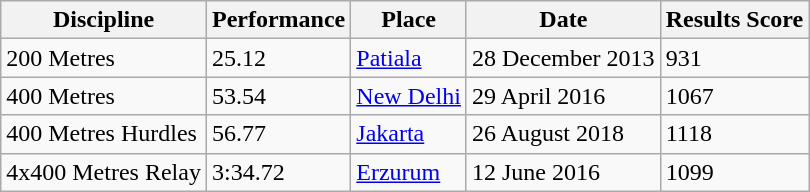<table class="wikitable">
<tr>
<th>Discipline</th>
<th>Performance</th>
<th>Place</th>
<th>Date</th>
<th>Results Score</th>
</tr>
<tr>
<td>200 Metres</td>
<td>25.12</td>
<td><a href='#'>Patiala</a></td>
<td>28 December 2013</td>
<td>931</td>
</tr>
<tr>
<td>400 Metres</td>
<td>53.54</td>
<td><a href='#'>New Delhi</a></td>
<td>29 April 2016</td>
<td>1067</td>
</tr>
<tr>
<td>400 Metres Hurdles</td>
<td>56.77</td>
<td><a href='#'>Jakarta</a></td>
<td>26 August 2018</td>
<td>1118</td>
</tr>
<tr>
<td>4x400 Metres Relay</td>
<td>3:34.72</td>
<td><a href='#'>Erzurum</a></td>
<td>12 June 2016</td>
<td>1099</td>
</tr>
</table>
